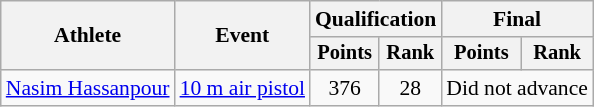<table class="wikitable" style="font-size:90%">
<tr>
<th rowspan="2">Athlete</th>
<th rowspan="2">Event</th>
<th colspan=2>Qualification</th>
<th colspan=2>Final</th>
</tr>
<tr style="font-size:95%">
<th>Points</th>
<th>Rank</th>
<th>Points</th>
<th>Rank</th>
</tr>
<tr align=center>
<td align=left><a href='#'>Nasim Hassanpour</a></td>
<td align=left><a href='#'>10 m air pistol</a></td>
<td>376</td>
<td>28</td>
<td colspan=2>Did not advance</td>
</tr>
</table>
